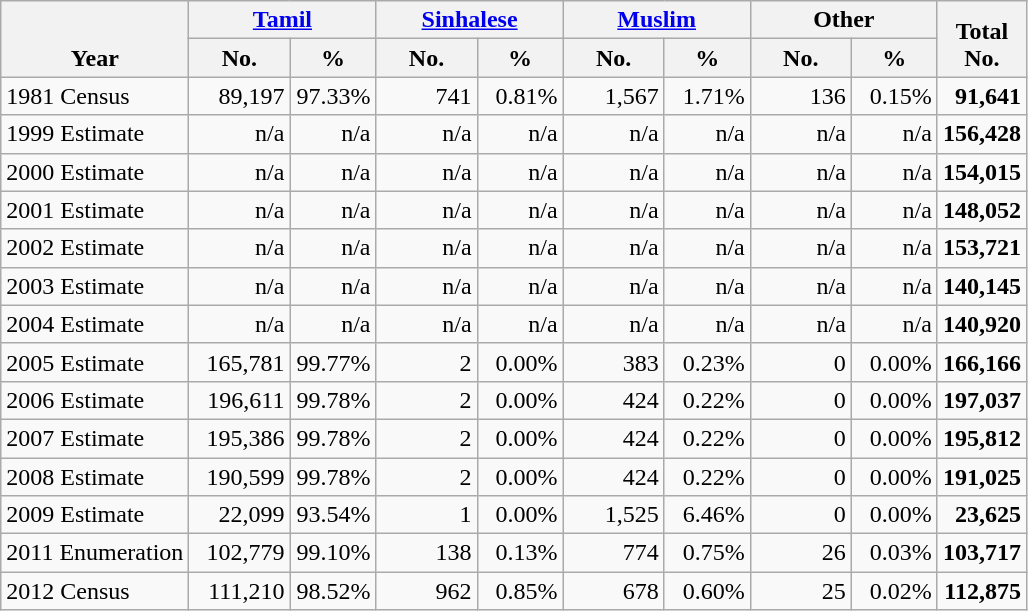<table class="wikitable" border="1" style="text-align:right;">
<tr>
<th style="vertical-align:bottom;" rowspan=2>Year</th>
<th colspan=2><a href='#'>Tamil</a></th>
<th colspan=2><a href='#'>Sinhalese</a></th>
<th colspan=2><a href='#'>Muslim</a></th>
<th colspan=2>Other</th>
<th style="vertical-align:bottom;" rowspan=2><strong>Total</strong><br><strong>No.</strong></th>
</tr>
<tr>
<th style="width:60px;">No.</th>
<th style="width:50px;">%</th>
<th style="width:60px;">No.</th>
<th style="width:50px;">%</th>
<th style="width:60px;">No.</th>
<th style="width:50px;">%</th>
<th style="width:60px;">No.</th>
<th style="width:50px;">%</th>
</tr>
<tr>
<td align=left>1981 Census</td>
<td>89,197</td>
<td>97.33%</td>
<td>741</td>
<td>0.81%</td>
<td>1,567</td>
<td>1.71%</td>
<td>136</td>
<td>0.15%</td>
<td><strong>91,641</strong></td>
</tr>
<tr>
<td align=left>1999 Estimate</td>
<td>n/a</td>
<td>n/a</td>
<td>n/a</td>
<td>n/a</td>
<td>n/a</td>
<td>n/a</td>
<td>n/a</td>
<td>n/a</td>
<td><strong>156,428</strong></td>
</tr>
<tr>
<td align=left>2000 Estimate</td>
<td>n/a</td>
<td>n/a</td>
<td>n/a</td>
<td>n/a</td>
<td>n/a</td>
<td>n/a</td>
<td>n/a</td>
<td>n/a</td>
<td><strong>154,015</strong></td>
</tr>
<tr>
<td align=left>2001 Estimate</td>
<td>n/a</td>
<td>n/a</td>
<td>n/a</td>
<td>n/a</td>
<td>n/a</td>
<td>n/a</td>
<td>n/a</td>
<td>n/a</td>
<td><strong>148,052</strong></td>
</tr>
<tr>
<td align=left>2002 Estimate</td>
<td>n/a</td>
<td>n/a</td>
<td>n/a</td>
<td>n/a</td>
<td>n/a</td>
<td>n/a</td>
<td>n/a</td>
<td>n/a</td>
<td><strong>153,721</strong></td>
</tr>
<tr>
<td align=left>2003 Estimate</td>
<td>n/a</td>
<td>n/a</td>
<td>n/a</td>
<td>n/a</td>
<td>n/a</td>
<td>n/a</td>
<td>n/a</td>
<td>n/a</td>
<td><strong>140,145</strong></td>
</tr>
<tr>
<td align=left>2004 Estimate</td>
<td>n/a</td>
<td>n/a</td>
<td>n/a</td>
<td>n/a</td>
<td>n/a</td>
<td>n/a</td>
<td>n/a</td>
<td>n/a</td>
<td><strong>140,920</strong></td>
</tr>
<tr>
<td align=left>2005 Estimate</td>
<td>165,781</td>
<td>99.77%</td>
<td>2</td>
<td>0.00%</td>
<td>383</td>
<td>0.23%</td>
<td>0</td>
<td>0.00%</td>
<td><strong>166,166</strong></td>
</tr>
<tr>
<td align=left>2006 Estimate</td>
<td>196,611</td>
<td>99.78%</td>
<td>2</td>
<td>0.00%</td>
<td>424</td>
<td>0.22%</td>
<td>0</td>
<td>0.00%</td>
<td><strong>197,037</strong></td>
</tr>
<tr>
<td align=left>2007 Estimate</td>
<td>195,386</td>
<td>99.78%</td>
<td>2</td>
<td>0.00%</td>
<td>424</td>
<td>0.22%</td>
<td>0</td>
<td>0.00%</td>
<td><strong>195,812</strong></td>
</tr>
<tr>
<td align=left>2008 Estimate</td>
<td>190,599</td>
<td>99.78%</td>
<td>2</td>
<td>0.00%</td>
<td>424</td>
<td>0.22%</td>
<td>0</td>
<td>0.00%</td>
<td><strong>191,025</strong></td>
</tr>
<tr>
<td align=left>2009 Estimate</td>
<td>22,099</td>
<td>93.54%</td>
<td>1</td>
<td>0.00%</td>
<td>1,525</td>
<td>6.46%</td>
<td>0</td>
<td>0.00%</td>
<td><strong>23,625</strong></td>
</tr>
<tr>
<td align=left>2011 Enumeration</td>
<td>102,779</td>
<td>99.10%</td>
<td>138</td>
<td>0.13%</td>
<td>774</td>
<td>0.75%</td>
<td>26</td>
<td>0.03%</td>
<td><strong>103,717</strong></td>
</tr>
<tr>
<td align=left>2012 Census</td>
<td>111,210</td>
<td>98.52%</td>
<td>962</td>
<td>0.85%</td>
<td>678</td>
<td>0.60%</td>
<td>25</td>
<td>0.02%</td>
<td><strong>112,875</strong></td>
</tr>
</table>
